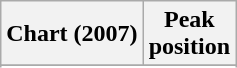<table class="wikitable sortable plainrowheaders" style="text-align:center">
<tr>
<th scope="col">Chart (2007)</th>
<th scope="col">Peak<br>position</th>
</tr>
<tr>
</tr>
<tr>
</tr>
</table>
